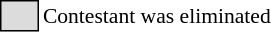<table class="toccolours" style="font-size: 90%; white-space: nowrap;">
<tr>
<td style="background:#DCDCDC; border:1px solid black;">      </td>
<td>Contestant was eliminated</td>
</tr>
</table>
